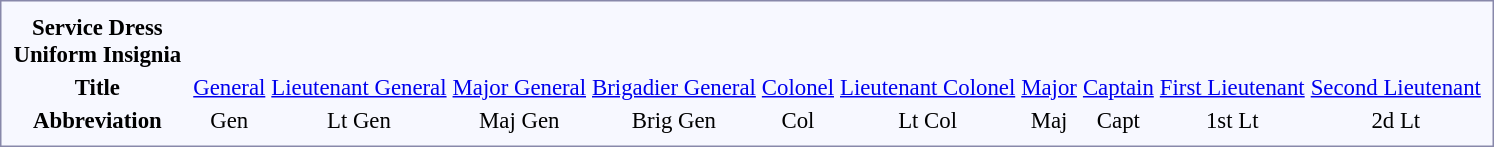<table style="border:1px solid #8888aa; background:#f7f8ff; padding:5px; font-size:95%; margin:0 12px 12px 0; text-align:center;">
<tr style="text-align:center;">
<td><strong>Service Dress<br>Uniform Insignia</strong></td>
<td colspan=2></td>
<td colspan=2></td>
<td colspan=2></td>
<td colspan=2></td>
<td colspan=2></td>
<td colspan=2></td>
<td colspan=2></td>
<td colspan=2></td>
<td colspan=2></td>
<td colspan=3></td>
<td colspan=3></td>
</tr>
<tr style="text-align:center;">
<th>Title</th>
<td colspan=2></td>
<td colspan=2><a href='#'>General</a></td>
<td colspan=2><a href='#'>Lieutenant General</a></td>
<td colspan=2><a href='#'>Major General</a></td>
<td colspan=2><a href='#'>Brigadier General</a></td>
<td colspan=2><a href='#'>Colonel</a></td>
<td colspan=2><a href='#'>Lieutenant Colonel</a></td>
<td colspan=2><a href='#'>Major</a></td>
<td colspan=2><a href='#'>Captain</a></td>
<td colspan=3><a href='#'>First Lieutenant</a></td>
<td colspan=3><a href='#'>Second Lieutenant</a></td>
</tr>
<tr style="text-align:center;">
<th>Abbreviation</th>
<td colspan=2></td>
<td colspan=2>Gen</td>
<td colspan=2>Lt Gen</td>
<td colspan=2>Maj Gen</td>
<td colspan=2>Brig Gen</td>
<td colspan=2>Col</td>
<td colspan=2>Lt Col</td>
<td colspan=2>Maj</td>
<td colspan=2>Capt</td>
<td colspan=3>1st Lt</td>
<td colspan=3>2d Lt<br></td>
</tr>
</table>
